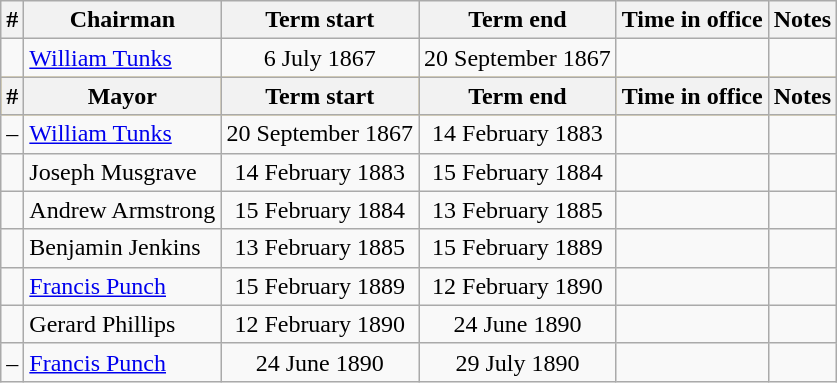<table class="wikitable sortable">
<tr>
<th>#</th>
<th>Chairman</th>
<th>Term start</th>
<th>Term end</th>
<th>Time in office</th>
<th>Notes</th>
</tr>
<tr>
<td align=center></td>
<td><a href='#'>William Tunks</a></td>
<td align=center>6 July 1867</td>
<td align=center>20 September 1867</td>
<td align=right></td>
<td></td>
</tr>
<tr bgcolor="#FFCC33">
<th>#</th>
<th>Mayor</th>
<th>Term start</th>
<th>Term end</th>
<th>Time in office</th>
<th>Notes</th>
</tr>
<tr>
<td align=center>–</td>
<td><a href='#'>William Tunks</a></td>
<td align=center>20 September 1867</td>
<td align=center>14 February 1883</td>
<td align=right></td>
<td></td>
</tr>
<tr>
<td align=center></td>
<td>Joseph Musgrave</td>
<td align=center>14 February 1883</td>
<td align=center>15 February 1884</td>
<td align=right></td>
<td></td>
</tr>
<tr>
<td align=center></td>
<td>Andrew Armstrong</td>
<td align=center>15 February 1884</td>
<td align=center>13 February 1885</td>
<td align=right></td>
<td></td>
</tr>
<tr>
<td align=center></td>
<td>Benjamin Jenkins</td>
<td align=center>13 February 1885</td>
<td align=center>15 February 1889</td>
<td align=right></td>
<td></td>
</tr>
<tr>
<td align=center></td>
<td><a href='#'>Francis Punch</a></td>
<td align=center>15 February 1889</td>
<td align=center>12 February 1890</td>
<td align=right></td>
<td></td>
</tr>
<tr>
<td align=center></td>
<td>Gerard Phillips</td>
<td align=center>12 February 1890</td>
<td align=center>24 June 1890</td>
<td align=right></td>
<td></td>
</tr>
<tr>
<td align=center>–</td>
<td><a href='#'>Francis Punch</a></td>
<td align=center>24 June 1890</td>
<td align=center>29 July 1890</td>
<td align=right></td>
<td></td>
</tr>
</table>
